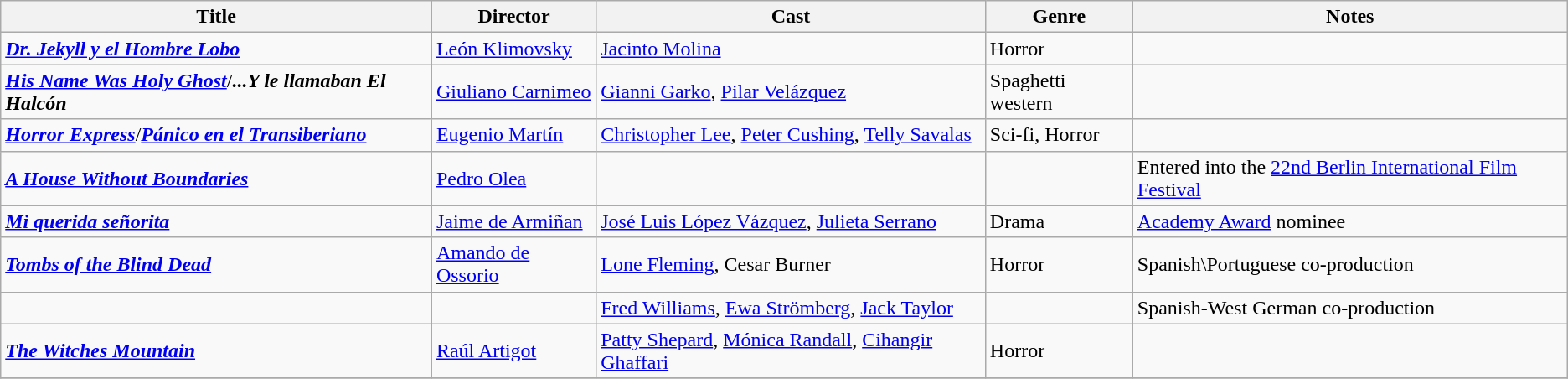<table class="wikitable">
<tr>
<th>Title</th>
<th>Director</th>
<th>Cast</th>
<th>Genre</th>
<th>Notes</th>
</tr>
<tr>
<td><strong><em><a href='#'>Dr. Jekyll y el Hombre Lobo</a></em></strong></td>
<td><a href='#'>León Klimovsky</a></td>
<td><a href='#'>Jacinto Molina</a></td>
<td>Horror</td>
<td></td>
</tr>
<tr>
<td><strong><em><a href='#'>His Name Was Holy Ghost</a></em></strong>/<strong><em>...Y le llamaban El Halcón</em></strong></td>
<td><a href='#'>Giuliano Carnimeo</a></td>
<td><a href='#'>Gianni Garko</a>, <a href='#'>Pilar Velázquez</a></td>
<td>Spaghetti western</td>
<td></td>
</tr>
<tr>
<td><strong><em><a href='#'>Horror Express</a></em></strong>/<strong><em><a href='#'>Pánico en el Transiberiano</a></em></strong></td>
<td><a href='#'>Eugenio Martín</a></td>
<td><a href='#'>Christopher Lee</a>, <a href='#'>Peter Cushing</a>, <a href='#'>Telly Savalas</a></td>
<td>Sci-fi, Horror</td>
<td></td>
</tr>
<tr>
<td><strong><em><a href='#'>A House Without Boundaries</a></em></strong></td>
<td><a href='#'>Pedro Olea</a></td>
<td></td>
<td></td>
<td>Entered into the <a href='#'>22nd Berlin International Film Festival</a></td>
</tr>
<tr>
<td><strong><em><a href='#'>Mi querida señorita</a></em></strong></td>
<td><a href='#'>Jaime de Armiñan</a></td>
<td><a href='#'>José Luis López Vázquez</a>, <a href='#'>Julieta Serrano</a></td>
<td>Drama</td>
<td><a href='#'>Academy Award</a> nominee</td>
</tr>
<tr>
<td><strong><em><a href='#'>Tombs of the Blind Dead</a></em></strong></td>
<td><a href='#'>Amando de Ossorio</a></td>
<td><a href='#'>Lone Fleming</a>, Cesar Burner</td>
<td>Horror</td>
<td>Spanish\Portuguese co-production</td>
</tr>
<tr>
<td></td>
<td></td>
<td><a href='#'>Fred Williams</a>, <a href='#'>Ewa Strömberg</a>, <a href='#'>Jack Taylor</a></td>
<td></td>
<td>Spanish-West German co-production</td>
</tr>
<tr>
<td><strong><em><a href='#'>The Witches Mountain</a></em></strong></td>
<td><a href='#'>Raúl Artigot</a></td>
<td><a href='#'>Patty Shepard</a>, <a href='#'>Mónica Randall</a>, <a href='#'>Cihangir Ghaffari</a></td>
<td>Horror</td>
<td></td>
</tr>
<tr>
</tr>
</table>
